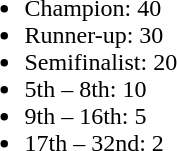<table style="float:left; margin-right:1em">
<tr>
<td><br><ul><li>Champion: 40</li><li>Runner-up: 30</li><li>Semifinalist: 20</li><li>5th – 8th: 10</li><li>9th – 16th: 5</li><li>17th – 32nd: 2</li></ul></td>
</tr>
</table>
